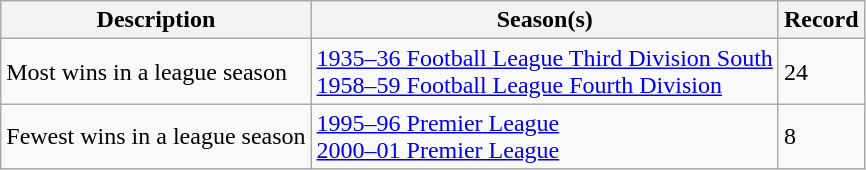<table class="wikitable">
<tr>
<th>Description</th>
<th>Season(s)</th>
<th>Record</th>
</tr>
<tr>
<td>Most wins in a league season</td>
<td><a href='#'>1935–36 Football League Third Division South</a><br><a href='#'>1958–59 Football League Fourth Division</a></td>
<td>24</td>
</tr>
<tr>
<td>Fewest wins in a league season</td>
<td><a href='#'>1995–96 Premier League</a><br><a href='#'>2000–01 Premier League</a></td>
<td>8</td>
</tr>
</table>
